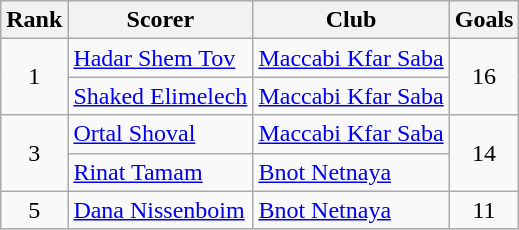<table class="wikitable" style="text-align:center">
<tr>
<th>Rank</th>
<th>Scorer</th>
<th>Club</th>
<th>Goals</th>
</tr>
<tr>
<td rowspan=2>1</td>
<td align="left"> <a href='#'>Hadar Shem Tov</a></td>
<td align="left"><a href='#'>Maccabi Kfar Saba</a></td>
<td rowspan=2>16</td>
</tr>
<tr>
<td align="left"> <a href='#'>Shaked Elimelech</a></td>
<td align="left"><a href='#'>Maccabi Kfar Saba</a></td>
</tr>
<tr>
<td rowspan=2>3</td>
<td align="left"> <a href='#'>Ortal Shoval</a></td>
<td align="left"><a href='#'>Maccabi Kfar Saba</a></td>
<td rowspan=2>14</td>
</tr>
<tr>
<td align="left"> <a href='#'>Rinat Tamam</a></td>
<td align="left"><a href='#'>Bnot Netnaya</a></td>
</tr>
<tr>
<td>5</td>
<td align="left"> <a href='#'>Dana Nissenboim</a></td>
<td align="left"><a href='#'>Bnot Netnaya</a></td>
<td>11</td>
</tr>
</table>
